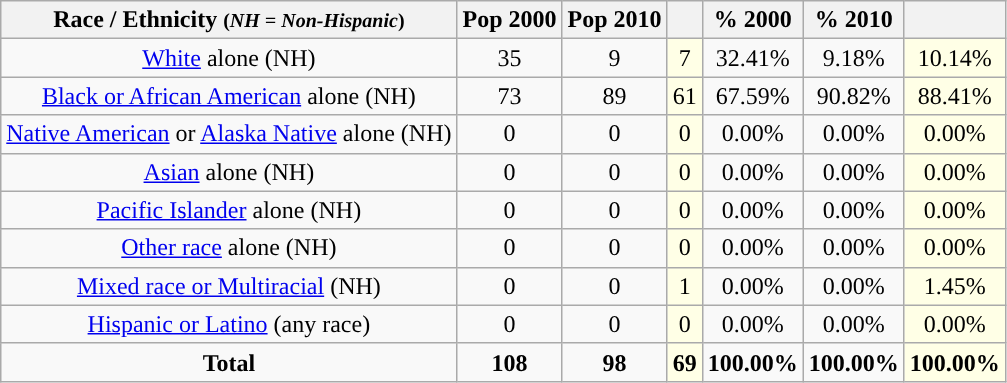<table class="wikitable" style="text-align:center;">
<tr>
<th>Race / Ethnicity <small>(<em>NH = Non-Hispanic</em>)</small></th>
<th>Pop 2000</th>
<th>Pop 2010</th>
<th></th>
<th>% 2000</th>
<th>% 2010</th>
<th></th>
</tr>
<tr>
<td><a href='#'>White</a> alone (NH)</td>
<td>35</td>
<td>9</td>
<td style='background: #ffffe6;'>7</td>
<td>32.41%</td>
<td>9.18%</td>
<td style='background: #ffffe6;'>10.14%</td>
</tr>
<tr>
<td><a href='#'>Black or African American</a> alone (NH)</td>
<td>73</td>
<td>89</td>
<td style='background: #ffffe6;'>61</td>
<td>67.59%</td>
<td>90.82%</td>
<td style='background: #ffffe6;'>88.41%</td>
</tr>
<tr>
<td><a href='#'>Native American</a> or <a href='#'>Alaska Native</a> alone (NH)</td>
<td>0</td>
<td>0</td>
<td style='background: #ffffe6;'>0</td>
<td>0.00%</td>
<td>0.00%</td>
<td style='background: #ffffe6;'>0.00%</td>
</tr>
<tr>
<td><a href='#'>Asian</a> alone (NH)</td>
<td>0</td>
<td>0</td>
<td style='background: #ffffe6;'>0</td>
<td>0.00%</td>
<td>0.00%</td>
<td style='background: #ffffe6;'>0.00%</td>
</tr>
<tr>
<td><a href='#'>Pacific Islander</a> alone (NH)</td>
<td>0</td>
<td>0</td>
<td style='background: #ffffe6;'>0</td>
<td>0.00%</td>
<td>0.00%</td>
<td style='background: #ffffe6;'>0.00%</td>
</tr>
<tr>
<td><a href='#'>Other race</a> alone (NH)</td>
<td>0</td>
<td>0</td>
<td style='background: #ffffe6;'>0</td>
<td>0.00%</td>
<td>0.00%</td>
<td style='background: #ffffe6;'>0.00%</td>
</tr>
<tr>
<td><a href='#'>Mixed race or Multiracial</a> (NH)</td>
<td>0</td>
<td>0</td>
<td style='background: #ffffe6;'>1</td>
<td>0.00%</td>
<td>0.00%</td>
<td style='background: #ffffe6;'>1.45%</td>
</tr>
<tr>
<td><a href='#'>Hispanic or Latino</a> (any race)</td>
<td>0</td>
<td>0</td>
<td style='background: #ffffe6;'>0</td>
<td>0.00%</td>
<td>0.00%</td>
<td style='background: #ffffe6;'>0.00%</td>
</tr>
<tr>
<td><strong>Total</strong></td>
<td><strong>108</strong></td>
<td><strong>98</strong></td>
<td style='background: #ffffe6;'><strong>69</strong></td>
<td><strong>100.00%</strong></td>
<td><strong>100.00%</strong></td>
<td style='background: #ffffe6;'><strong>100.00%</strong></td>
</tr>
</table>
